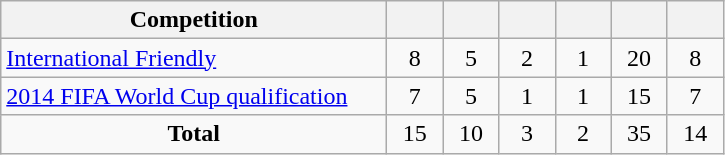<table class="wikitable" style="text-align: center;">
<tr>
<th width=250>Competition</th>
<th width=30></th>
<th width=30></th>
<th width=30></th>
<th width=30></th>
<th width=30></th>
<th width=30></th>
</tr>
<tr>
<td align="left"><a href='#'>International Friendly</a></td>
<td>8</td>
<td>5</td>
<td>2</td>
<td>1</td>
<td>20</td>
<td>8</td>
</tr>
<tr>
<td align="left"><a href='#'>2014 FIFA World Cup qualification</a></td>
<td>7</td>
<td>5</td>
<td>1</td>
<td>1</td>
<td>15</td>
<td>7</td>
</tr>
<tr>
<td><strong>Total</strong></td>
<td>15</td>
<td>10</td>
<td>3</td>
<td>2</td>
<td>35</td>
<td>14</td>
</tr>
</table>
